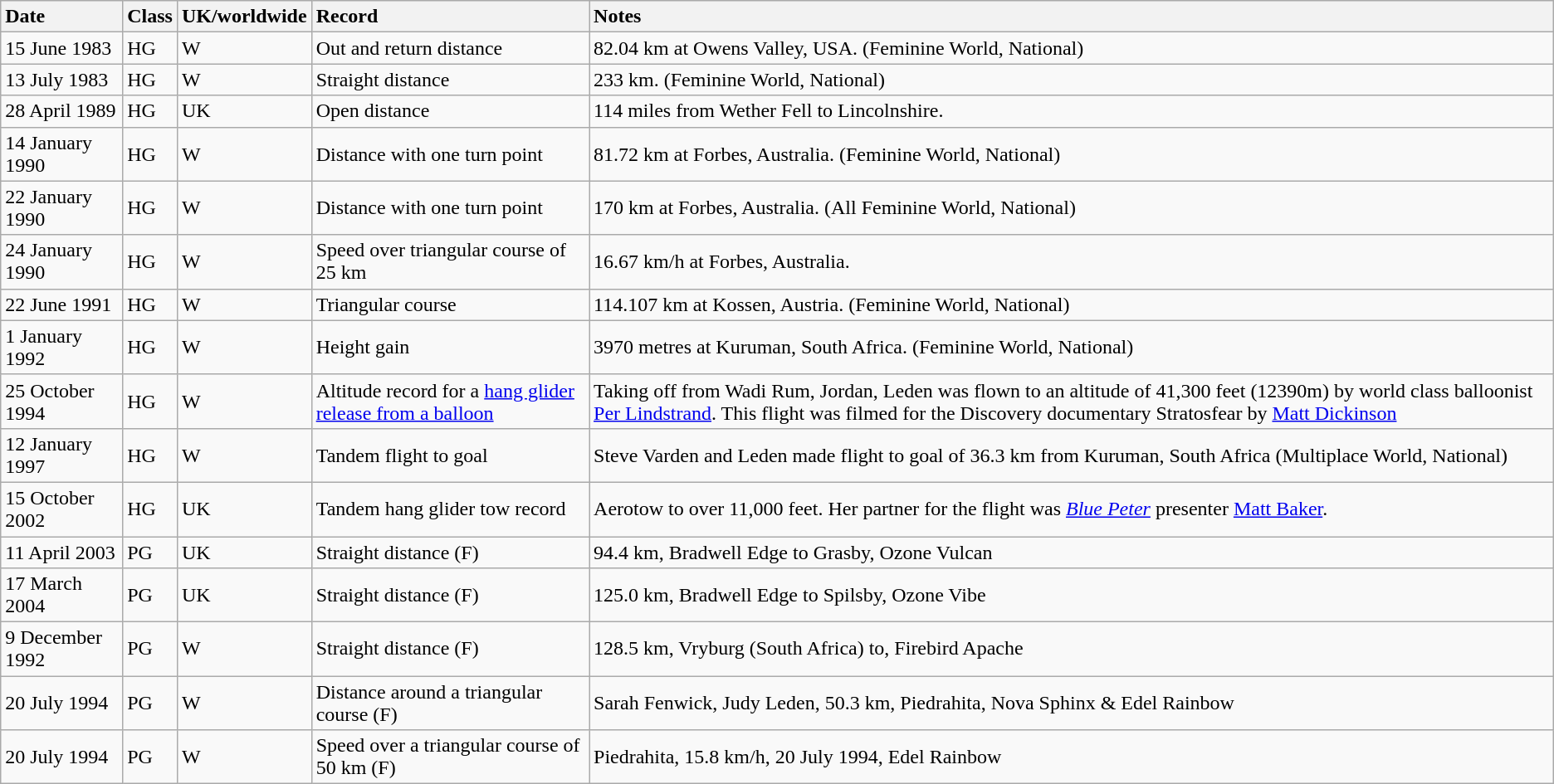<table class="wikitable">
<tr>
<th style="text-align:left">Date</th>
<th style="text-align:left">Class</th>
<th style="text-align:left">UK/worldwide</th>
<th style="text-align:left">Record</th>
<th style="text-align:left">Notes</th>
</tr>
<tr>
<td>15 June 1983</td>
<td>HG</td>
<td>W</td>
<td>Out and return distance</td>
<td>82.04 km at Owens Valley, USA. (Feminine World, National)</td>
</tr>
<tr>
<td>13 July 1983</td>
<td>HG</td>
<td>W</td>
<td>Straight distance</td>
<td>233 km. (Feminine World, National)</td>
</tr>
<tr>
<td>28 April 1989</td>
<td>HG</td>
<td>UK</td>
<td>Open distance</td>
<td>114 miles from Wether Fell to Lincolnshire.</td>
</tr>
<tr>
<td>14 January 1990</td>
<td>HG</td>
<td>W</td>
<td>Distance with one turn point</td>
<td>81.72 km at Forbes, Australia. (Feminine World, National)</td>
</tr>
<tr>
<td>22 January 1990</td>
<td>HG</td>
<td>W</td>
<td>Distance with one turn point</td>
<td>170 km at Forbes, Australia. (All Feminine World, National)</td>
</tr>
<tr>
<td>24 January 1990</td>
<td>HG</td>
<td>W</td>
<td>Speed over triangular course of 25 km</td>
<td>16.67 km/h at Forbes, Australia.</td>
</tr>
<tr>
<td>22 June 1991</td>
<td>HG</td>
<td>W</td>
<td>Triangular course</td>
<td>114.107 km at Kossen, Austria. (Feminine World, National)</td>
</tr>
<tr>
<td>1 January 1992</td>
<td>HG</td>
<td>W</td>
<td>Height gain</td>
<td>3970 metres at Kuruman, South Africa. (Feminine World, National)</td>
</tr>
<tr>
<td>25 October 1994</td>
<td>HG</td>
<td>W</td>
<td>Altitude record for a <a href='#'>hang glider release from a balloon</a></td>
<td>Taking off from Wadi Rum, Jordan, Leden was flown to an altitude of 41,300 feet (12390m) by world class balloonist <a href='#'>Per Lindstrand</a>. This flight was filmed for the Discovery documentary Stratosfear by <a href='#'>Matt Dickinson</a></td>
</tr>
<tr>
<td>12 January 1997</td>
<td>HG</td>
<td>W</td>
<td>Tandem flight to goal</td>
<td>Steve Varden and Leden made flight to goal of 36.3 km from Kuruman, South Africa (Multiplace World, National)</td>
</tr>
<tr>
<td>15 October 2002</td>
<td>HG</td>
<td>UK</td>
<td>Tandem hang glider tow record</td>
<td>Aerotow to over 11,000 feet. Her partner for the flight was <em><a href='#'>Blue Peter</a></em> presenter <a href='#'>Matt Baker</a>.</td>
</tr>
<tr>
<td>11 April 2003</td>
<td>PG</td>
<td>UK</td>
<td>Straight distance (F)</td>
<td>94.4 km, Bradwell Edge to Grasby, Ozone Vulcan</td>
</tr>
<tr>
<td>17 March 2004</td>
<td>PG</td>
<td>UK</td>
<td>Straight distance (F)</td>
<td>125.0 km, Bradwell Edge to Spilsby, Ozone Vibe</td>
</tr>
<tr>
<td>9 December 1992</td>
<td>PG</td>
<td>W</td>
<td>Straight distance (F)</td>
<td>128.5 km, Vryburg (South Africa) to, Firebird Apache</td>
</tr>
<tr>
<td>20 July 1994</td>
<td>PG</td>
<td>W</td>
<td>Distance around a triangular course (F)</td>
<td>Sarah Fenwick, Judy Leden, 50.3 km, Piedrahita, Nova Sphinx & Edel Rainbow</td>
</tr>
<tr>
<td>20 July 1994</td>
<td>PG</td>
<td>W</td>
<td>Speed over a triangular course of 50 km (F)</td>
<td>Piedrahita, 15.8 km/h, 20 July 1994, Edel Rainbow</td>
</tr>
</table>
